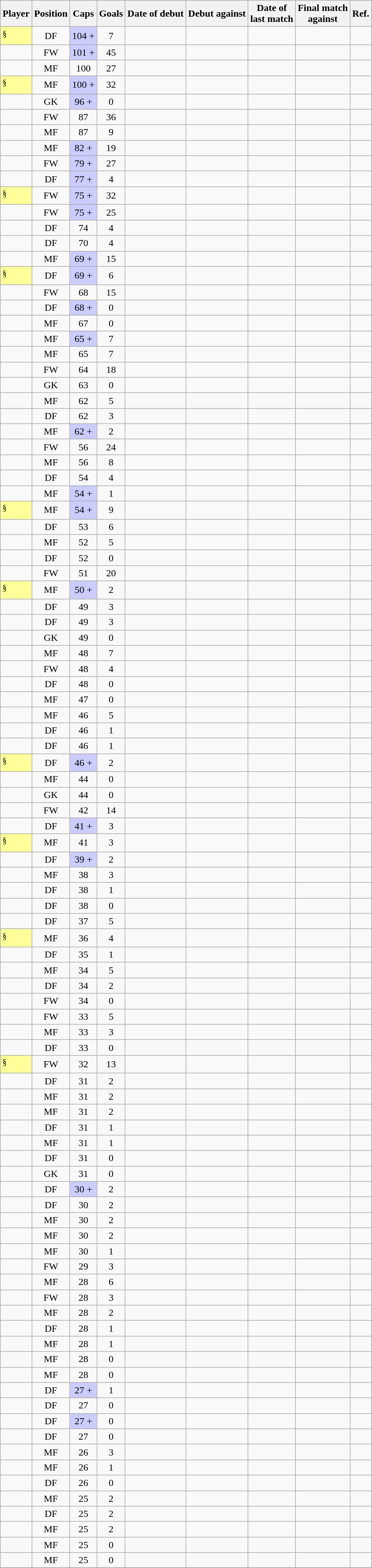<table class="wikitable plainrowheaders sortable" style="text-align: center;">
<tr>
<th scope="col">Player</th>
<th scope="col">Position</th>
<th scope="col">Caps</th>
<th scope="col">Goals</th>
<th scope="col">Date of debut</th>
<th scope="col">Debut against</th>
<th scope="col">Date of<br>last match</th>
<th scope="col">Final match<br>against</th>
<th scope="col" class="unsortable">Ref.</th>
</tr>
<tr>
<td scope="row" style="background-color:#FFFF99" align="left"><strong></strong> <sup>§</sup></td>
<td>DF</td>
<td style="background-color:#CCCCFF">104 +</td>
<td>7</td>
<td></td>
<td align="left"></td>
<td></td>
<td align="left"></td>
<td></td>
</tr>
<tr>
<td scope="row" align="left"><strong></strong></td>
<td>FW</td>
<td style="background-color:#CCCCFF">101 +</td>
<td>45</td>
<td></td>
<td align="left"></td>
<td></td>
<td align="left"></td>
<td></td>
</tr>
<tr>
<td scope="row" align="left"></td>
<td>MF</td>
<td>100</td>
<td>27</td>
<td></td>
<td align="left"></td>
<td></td>
<td align="left"></td>
<td></td>
</tr>
<tr>
<td scope="row" style="background-color:#FFFF99" align="left"><strong></strong> <sup>§</sup></td>
<td>MF</td>
<td style="background-color:#CCCCFF">100 +</td>
<td>32</td>
<td></td>
<td align="left"></td>
<td></td>
<td align="left"></td>
<td></td>
</tr>
<tr>
<td scope="row" align="left"></td>
<td>GK</td>
<td style="background-color:#CCCCFF">96 +</td>
<td>0</td>
<td></td>
<td align="left"></td>
<td></td>
<td align="left"></td>
<td></td>
</tr>
<tr>
<td scope="row" align="left"></td>
<td>FW</td>
<td>87</td>
<td>36</td>
<td></td>
<td align="left"></td>
<td></td>
<td align="left"></td>
<td></td>
</tr>
<tr>
<td scope="row" align="left"></td>
<td>MF</td>
<td>87</td>
<td>9</td>
<td></td>
<td align="left"></td>
<td></td>
<td align="left"></td>
<td></td>
</tr>
<tr>
<td scope="row" align="left"><strong></strong></td>
<td>MF</td>
<td style="background-color:#CCCCFF">82 +</td>
<td>19</td>
<td></td>
<td align="left"></td>
<td></td>
<td align="left"></td>
<td></td>
</tr>
<tr>
<td scope="row" align="left"></td>
<td>FW</td>
<td style="background-color:#CCCCFF">79 +</td>
<td>27</td>
<td></td>
<td align="left"></td>
<td></td>
<td align="left"></td>
<td></td>
</tr>
<tr>
<td scope="row" align="left"></td>
<td>DF</td>
<td style="background-color:#CCCCFF">77 +</td>
<td>4</td>
<td></td>
<td align="left"></td>
<td></td>
<td align="left"></td>
<td></td>
</tr>
<tr>
<td scope="row" style="background-color:#FFFF99" align="left"><strong></strong> <sup>§</sup></td>
<td>FW</td>
<td style="background-color:#CCCCFF">75 +</td>
<td>32</td>
<td></td>
<td align="left"></td>
<td></td>
<td align="left"></td>
<td></td>
</tr>
<tr>
<td scope="row" align="left"></td>
<td>FW</td>
<td style="background-color:#CCCCFF">75 +</td>
<td>25</td>
<td></td>
<td align="left"></td>
<td></td>
<td align="left"></td>
<td></td>
</tr>
<tr>
<td scope="row" align="left"></td>
<td>DF</td>
<td>74</td>
<td>4</td>
<td></td>
<td align="left"></td>
<td></td>
<td align="left"></td>
<td></td>
</tr>
<tr>
<td scope="row" align="left"></td>
<td>DF</td>
<td>70</td>
<td>4</td>
<td></td>
<td align="left"></td>
<td></td>
<td align="left"></td>
<td></td>
</tr>
<tr>
<td scope="row" align="left"><strong></strong></td>
<td>MF</td>
<td style="background-color:#CCCCFF">69 +</td>
<td>15</td>
<td></td>
<td align="left"></td>
<td></td>
<td align="left"></td>
<td></td>
</tr>
<tr>
<td scope="row" style="background-color:#FFFF99" align="left"><strong></strong> <sup>§</sup></td>
<td>DF</td>
<td style="background-color:#CCCCFF">69 +</td>
<td>6</td>
<td></td>
<td align="left"></td>
<td></td>
<td align="left"></td>
<td></td>
</tr>
<tr>
<td scope="row" align="left"></td>
<td>FW</td>
<td>68</td>
<td>15</td>
<td></td>
<td align="left"></td>
<td></td>
<td align="left"></td>
<td></td>
</tr>
<tr>
<td scope="row" align="left"></td>
<td>DF</td>
<td style="background-color:#CCCCFF">68 +</td>
<td>0</td>
<td></td>
<td align="left"></td>
<td></td>
<td align="left"></td>
<td></td>
</tr>
<tr>
<td scope="row" align="left"></td>
<td>MF</td>
<td>67</td>
<td>0</td>
<td></td>
<td align="left"></td>
<td></td>
<td align="left"></td>
<td></td>
</tr>
<tr>
<td scope="row" align="left"></td>
<td>MF</td>
<td style="background-color:#CCCCFF">65 +</td>
<td>7</td>
<td></td>
<td align="left"></td>
<td></td>
<td align="left"></td>
<td></td>
</tr>
<tr>
<td scope="row" align="left"></td>
<td>MF</td>
<td>65</td>
<td>7</td>
<td></td>
<td align="left"></td>
<td></td>
<td align="left"></td>
<td></td>
</tr>
<tr>
<td scope="row" align="left"></td>
<td>FW</td>
<td>64</td>
<td>18</td>
<td></td>
<td align="left"></td>
<td></td>
<td align="left"></td>
<td></td>
</tr>
<tr>
<td scope="row" align="left"></td>
<td>GK</td>
<td>63</td>
<td>0</td>
<td></td>
<td align="left"></td>
<td></td>
<td align="left"></td>
<td></td>
</tr>
<tr>
<td scope="row" align="left"></td>
<td>MF</td>
<td>62</td>
<td>5</td>
<td></td>
<td align="left"></td>
<td></td>
<td align="left"></td>
<td></td>
</tr>
<tr>
<td scope="row" align="left"></td>
<td>DF</td>
<td>62</td>
<td>3</td>
<td></td>
<td align="left"></td>
<td></td>
<td align="left"></td>
<td></td>
</tr>
<tr>
<td scope="row" align="left"></td>
<td>MF</td>
<td style="background-color:#CCCCFF">62 +</td>
<td>2</td>
<td></td>
<td align="left"></td>
<td></td>
<td align="left"></td>
<td></td>
</tr>
<tr>
<td scope="row" align="left"><strong></strong></td>
<td>FW</td>
<td>56</td>
<td>24</td>
<td></td>
<td align="left"></td>
<td></td>
<td align="left"></td>
<td></td>
</tr>
<tr>
<td scope="row" align="left"></td>
<td>MF</td>
<td>56</td>
<td>8</td>
<td></td>
<td align="left"></td>
<td></td>
<td align="left"></td>
<td></td>
</tr>
<tr>
<td scope="row" align="left"></td>
<td>DF</td>
<td>54</td>
<td>4</td>
<td></td>
<td align="left"></td>
<td></td>
<td align="left"></td>
<td></td>
</tr>
<tr>
<td scope="row" align="left"></td>
<td>MF</td>
<td style="background-color:#CCCCFF">54 +</td>
<td>1</td>
<td></td>
<td align="left"></td>
<td></td>
<td align="left"></td>
<td></td>
</tr>
<tr>
<td scope="row" style="background-color:#FFFF99" align="left"><strong></strong> <sup>§</sup></td>
<td>MF</td>
<td style="background-color:#CCCCFF">54 +</td>
<td>9</td>
<td></td>
<td align="left"></td>
<td></td>
<td align="left"></td>
<td></td>
</tr>
<tr>
<td scope="row" align="left"></td>
<td>DF</td>
<td>53</td>
<td>6</td>
<td></td>
<td align="left"></td>
<td></td>
<td align="left"></td>
<td></td>
</tr>
<tr>
<td scope="row" align="left"><strong></strong></td>
<td>MF</td>
<td>52</td>
<td>5</td>
<td></td>
<td align="left"></td>
<td></td>
<td align="left"></td>
<td></td>
</tr>
<tr>
<td scope="row" align="left"></td>
<td>DF</td>
<td>52</td>
<td>0</td>
<td></td>
<td align="left"></td>
<td></td>
<td align="left"></td>
<td></td>
</tr>
<tr>
<td scope="row" align="left"></td>
<td>FW</td>
<td>51</td>
<td>20</td>
<td></td>
<td align="left"></td>
<td></td>
<td align="left"></td>
<td></td>
</tr>
<tr>
<td scope="row" style="background-color:#FFFF99" align="left"><strong></strong> <sup>§</sup></td>
<td>MF</td>
<td style="background-color:#CCCCFF">50 +</td>
<td>2</td>
<td></td>
<td align="left"></td>
<td></td>
<td align="left"></td>
<td></td>
</tr>
<tr>
<td scope="row" align="left"></td>
<td>DF</td>
<td>49</td>
<td>3</td>
<td></td>
<td align="left"></td>
<td></td>
<td align="left"></td>
<td></td>
</tr>
<tr>
<td scope="row" align="left"></td>
<td>DF</td>
<td>49</td>
<td>3</td>
<td></td>
<td align="left"></td>
<td></td>
<td align="left"></td>
<td></td>
</tr>
<tr>
<td scope="row" align="left"></td>
<td>GK</td>
<td>49</td>
<td>0</td>
<td></td>
<td align="left"></td>
<td></td>
<td align="left"></td>
<td></td>
</tr>
<tr>
<td scope="row" align="left"></td>
<td>MF</td>
<td>48</td>
<td>7</td>
<td></td>
<td align="left"></td>
<td></td>
<td align="left"></td>
<td></td>
</tr>
<tr>
<td scope="row" align="left"></td>
<td>FW</td>
<td>48</td>
<td>4</td>
<td></td>
<td align="left"></td>
<td></td>
<td align="left"></td>
<td></td>
</tr>
<tr>
<td scope="row" align="left"></td>
<td>DF</td>
<td>48</td>
<td>0</td>
<td></td>
<td align="left"></td>
<td></td>
<td align="left"></td>
<td></td>
</tr>
<tr>
<td scope="row" align="left"></td>
<td>MF</td>
<td>47</td>
<td>0</td>
<td></td>
<td align="left"></td>
<td></td>
<td align="left"></td>
<td></td>
</tr>
<tr>
<td scope="row" align="left"></td>
<td>MF</td>
<td>46</td>
<td>5</td>
<td></td>
<td align="left"></td>
<td></td>
<td align="left"></td>
<td></td>
</tr>
<tr>
<td scope="row" align="left"></td>
<td>DF</td>
<td>46</td>
<td>1</td>
<td></td>
<td align="left"></td>
<td></td>
<td align="left"></td>
<td></td>
</tr>
<tr>
<td scope="row" align="left"></td>
<td>DF</td>
<td>46</td>
<td>1</td>
<td></td>
<td align="left"></td>
<td></td>
<td align="left"></td>
<td></td>
</tr>
<tr>
<td scope="row" style="background-color:#FFFF99" align="left"><strong></strong> <sup>§</sup></td>
<td>DF</td>
<td style="background-color:#CCCCFF">46 +</td>
<td>2</td>
<td></td>
<td align="left"></td>
<td></td>
<td align="left"></td>
<td></td>
</tr>
<tr>
<td scope="row" align="left"></td>
<td>MF</td>
<td>44</td>
<td>0</td>
<td></td>
<td align="left"></td>
<td></td>
<td align="left"></td>
<td></td>
</tr>
<tr>
<td scope="row" align="left"></td>
<td>GK</td>
<td>44</td>
<td>0</td>
<td></td>
<td align="left"></td>
<td></td>
<td align="left"></td>
<td></td>
</tr>
<tr>
<td scope="row" align="left"></td>
<td>FW</td>
<td>42</td>
<td>14</td>
<td></td>
<td align="left"></td>
<td></td>
<td align="left"></td>
<td></td>
</tr>
<tr>
<td scope="row" align="left"></td>
<td>DF</td>
<td style="background-color:#CCCCFF">41 +</td>
<td>3</td>
<td></td>
<td align="left"></td>
<td></td>
<td align="left"></td>
<td></td>
</tr>
<tr>
<td scope="row" style="background-color:#FFFF99" align="left"><strong></strong> <sup>§</sup></td>
<td>MF</td>
<td>41</td>
<td>3</td>
<td></td>
<td align="left"></td>
<td></td>
<td align="left"></td>
<td></td>
</tr>
<tr>
<td scope="row" align="left"></td>
<td>DF</td>
<td style="background-color:#CCCCFF">39 +</td>
<td>2</td>
<td></td>
<td align="left"></td>
<td></td>
<td align="left"></td>
<td></td>
</tr>
<tr>
<td scope="row" align="left"></td>
<td>MF</td>
<td>38</td>
<td>3</td>
<td></td>
<td align="left"></td>
<td></td>
<td align="left"></td>
<td></td>
</tr>
<tr>
<td scope="row" align="left"></td>
<td>DF</td>
<td>38</td>
<td>1</td>
<td></td>
<td align="left"></td>
<td></td>
<td align="left"></td>
<td></td>
</tr>
<tr>
<td scope="row" align="left"></td>
<td>DF</td>
<td>38</td>
<td>0</td>
<td></td>
<td align="left"></td>
<td></td>
<td align="left"></td>
<td></td>
</tr>
<tr>
<td scope="row" align="left"></td>
<td>DF</td>
<td>37</td>
<td>5</td>
<td></td>
<td align="left"></td>
<td></td>
<td align="left"></td>
<td></td>
</tr>
<tr>
<td scope="row" style="background-color:#FFFF99" align="left"><strong></strong> <sup>§</sup></td>
<td>MF</td>
<td>36</td>
<td>4</td>
<td></td>
<td align="left"></td>
<td></td>
<td align="left"></td>
<td></td>
</tr>
<tr>
<td scope="row" align="left"></td>
<td>DF</td>
<td>35</td>
<td>1</td>
<td></td>
<td align="left"></td>
<td></td>
<td align="left"></td>
<td></td>
</tr>
<tr>
<td scope="row" align="left"></td>
<td>MF</td>
<td>34</td>
<td>5</td>
<td></td>
<td align="left"></td>
<td></td>
<td align="left"></td>
<td></td>
</tr>
<tr>
<td scope="row" align="left"></td>
<td>DF</td>
<td>34</td>
<td>2</td>
<td></td>
<td align="left"></td>
<td></td>
<td align="left"></td>
<td></td>
</tr>
<tr>
<td scope="row" align="left"></td>
<td>FW</td>
<td>34</td>
<td>0</td>
<td></td>
<td align="left"></td>
<td></td>
<td align="left"></td>
<td></td>
</tr>
<tr>
<td scope="row" align="left"></td>
<td>FW</td>
<td>33</td>
<td>5</td>
<td></td>
<td align="left"></td>
<td></td>
<td align="left"></td>
<td></td>
</tr>
<tr>
<td scope="row" align="left"></td>
<td>MF</td>
<td>33</td>
<td>3</td>
<td></td>
<td align="left"></td>
<td></td>
<td align="left"></td>
<td></td>
</tr>
<tr>
<td scope="row" align="left"></td>
<td>DF</td>
<td>33</td>
<td>0</td>
<td></td>
<td align="left"></td>
<td></td>
<td align="left"></td>
<td></td>
</tr>
<tr>
<td scope="row" style="background-color:#FFFF99" align="left"><strong></strong> <sup>§</sup></td>
<td>FW</td>
<td>32</td>
<td>13</td>
<td></td>
<td align="left"></td>
<td></td>
<td align="left"></td>
<td></td>
</tr>
<tr>
<td scope="row" align="left"></td>
<td>DF</td>
<td>31</td>
<td>2</td>
<td></td>
<td align="left"></td>
<td></td>
<td align="left"></td>
<td></td>
</tr>
<tr>
<td scope="row" align="left"></td>
<td>MF</td>
<td>31</td>
<td>2</td>
<td></td>
<td align="left"></td>
<td></td>
<td align="left"></td>
<td></td>
</tr>
<tr>
<td scope="row" align="left"></td>
<td>MF</td>
<td>31</td>
<td>2</td>
<td></td>
<td align="left"></td>
<td></td>
<td align="left"></td>
<td></td>
</tr>
<tr>
<td scope="row" align="left"></td>
<td>DF</td>
<td>31</td>
<td>1</td>
<td></td>
<td align="left"></td>
<td></td>
<td align="left"></td>
<td></td>
</tr>
<tr>
<td scope="row" align="left"></td>
<td>MF</td>
<td>31</td>
<td>1</td>
<td></td>
<td align="left"></td>
<td></td>
<td align="left"></td>
<td></td>
</tr>
<tr>
<td scope="row" align="left"></td>
<td>DF</td>
<td>31</td>
<td>0</td>
<td></td>
<td align="left"></td>
<td></td>
<td align="left"></td>
<td></td>
</tr>
<tr>
<td scope="row" align="left"></td>
<td>GK</td>
<td>31</td>
<td>0</td>
<td></td>
<td align="left"></td>
<td></td>
<td align="left"></td>
<td></td>
</tr>
<tr>
<td scope="row" align="left"></td>
<td>DF</td>
<td style="background-color:#CCCCFF">30 +</td>
<td>2</td>
<td></td>
<td align="left"></td>
<td></td>
<td align="left"></td>
<td></td>
</tr>
<tr>
<td scope="row" align="left"></td>
<td>DF</td>
<td>30</td>
<td>2</td>
<td></td>
<td align="left"></td>
<td></td>
<td align="left"></td>
<td></td>
</tr>
<tr>
<td scope="row" align="left"></td>
<td>MF</td>
<td>30</td>
<td>2</td>
<td></td>
<td align="left"></td>
<td></td>
<td align="left"></td>
<td></td>
</tr>
<tr>
<td scope="row" align="left"></td>
<td>MF</td>
<td>30</td>
<td>2</td>
<td></td>
<td align="left"></td>
<td></td>
<td align="left"></td>
<td></td>
</tr>
<tr>
<td scope="row" align="left"></td>
<td>MF</td>
<td>30</td>
<td>1</td>
<td></td>
<td align="left"></td>
<td></td>
<td align="left"></td>
<td></td>
</tr>
<tr>
<td scope="row" align="left"></td>
<td>FW</td>
<td>29</td>
<td>3</td>
<td></td>
<td align="left"></td>
<td></td>
<td align="left"></td>
<td></td>
</tr>
<tr>
<td scope="row" align="left"></td>
<td>MF</td>
<td>28</td>
<td>6</td>
<td></td>
<td align="left"></td>
<td></td>
<td align="left"></td>
<td></td>
</tr>
<tr>
<td scope="row" align="left"></td>
<td>FW</td>
<td>28</td>
<td>3</td>
<td></td>
<td align="left"></td>
<td></td>
<td align="left"></td>
<td></td>
</tr>
<tr>
<td scope="row" align="left"></td>
<td>MF</td>
<td>28</td>
<td>2</td>
<td></td>
<td align="left"></td>
<td></td>
<td align="left"></td>
<td></td>
</tr>
<tr>
<td scope="row" align="left"></td>
<td>DF</td>
<td>28</td>
<td>1</td>
<td></td>
<td align="left"></td>
<td></td>
<td align="left"></td>
<td></td>
</tr>
<tr>
<td scope="row" align="left"></td>
<td>MF</td>
<td>28</td>
<td>1</td>
<td></td>
<td align="left"></td>
<td></td>
<td align="left"></td>
<td></td>
</tr>
<tr>
<td scope="row" align="left"></td>
<td>MF</td>
<td>28</td>
<td>0</td>
<td></td>
<td align="left"></td>
<td></td>
<td align="left"></td>
<td></td>
</tr>
<tr>
<td scope="row" align="left"></td>
<td>MF</td>
<td>28</td>
<td>0</td>
<td></td>
<td align="left"></td>
<td></td>
<td align="left"></td>
<td></td>
</tr>
<tr>
<td scope="row" align="left"></td>
<td>DF</td>
<td style="background-color:#CCCCFF">27 +</td>
<td>1</td>
<td></td>
<td align="left"></td>
<td></td>
<td align="left"></td>
<td></td>
</tr>
<tr>
<td scope="row" align="left"></td>
<td>DF</td>
<td>27</td>
<td>0</td>
<td></td>
<td align="left"></td>
<td></td>
<td align="left"></td>
<td></td>
</tr>
<tr>
<td scope="row" align="left"></td>
<td>DF</td>
<td style="background-color:#CCCCFF">27 +</td>
<td>0</td>
<td></td>
<td align="left"></td>
<td></td>
<td align="left"></td>
<td></td>
</tr>
<tr>
<td scope="row" align="left"></td>
<td>DF</td>
<td>27</td>
<td>0</td>
<td></td>
<td align="left"></td>
<td></td>
<td align="left"></td>
<td></td>
</tr>
<tr>
<td scope="row" align="left"></td>
<td>MF</td>
<td>26</td>
<td>3</td>
<td></td>
<td align="left"></td>
<td></td>
<td align="left"></td>
<td></td>
</tr>
<tr>
<td scope="row" align="left"></td>
<td>MF</td>
<td>26</td>
<td>1</td>
<td></td>
<td align="left"></td>
<td></td>
<td align="left"></td>
<td></td>
</tr>
<tr>
<td scope="row" align="left"></td>
<td>DF</td>
<td>26</td>
<td>0</td>
<td></td>
<td align="left"></td>
<td></td>
<td align="left"></td>
<td></td>
</tr>
<tr>
<td scope="row" align="left"><strong></strong></td>
<td>MF</td>
<td>25</td>
<td>2</td>
<td></td>
<td align="left"></td>
<td></td>
<td align="left"></td>
<td></td>
</tr>
<tr>
<td scope="row" align="left"></td>
<td>DF</td>
<td>25</td>
<td>2</td>
<td></td>
<td align="left"></td>
<td></td>
<td align="left"></td>
<td></td>
</tr>
<tr>
<td scope="row" align="left"></td>
<td>MF</td>
<td>25</td>
<td>2</td>
<td></td>
<td align="left"></td>
<td></td>
<td align="left"></td>
<td></td>
</tr>
<tr>
<td scope="row" align="left"></td>
<td>MF</td>
<td>25</td>
<td>0</td>
<td></td>
<td align="left"></td>
<td></td>
<td align="left"></td>
<td></td>
</tr>
<tr>
<td scope="row" align="left"></td>
<td>MF</td>
<td>25</td>
<td>0</td>
<td></td>
<td align="left"></td>
<td></td>
<td align="left"></td>
<td></td>
</tr>
<tr>
</tr>
</table>
